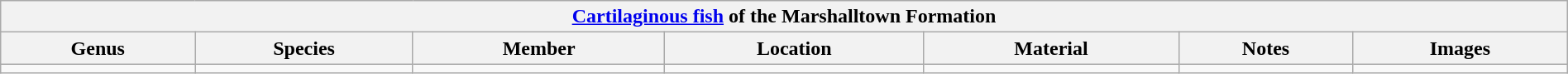<table class="wikitable" align="center" width="100%">
<tr>
<th colspan="8" align="center"><a href='#'><strong>Cartilaginous fish</strong></a> <strong>of the Marshalltown Formation</strong></th>
</tr>
<tr>
<th>Genus</th>
<th>Species</th>
<th>Member</th>
<th>Location</th>
<th>Material</th>
<th>Notes</th>
<th>Images</th>
</tr>
<tr>
<td></td>
<td></td>
<td></td>
<td></td>
<td></td>
<td></td>
<td></td>
</tr>
</table>
